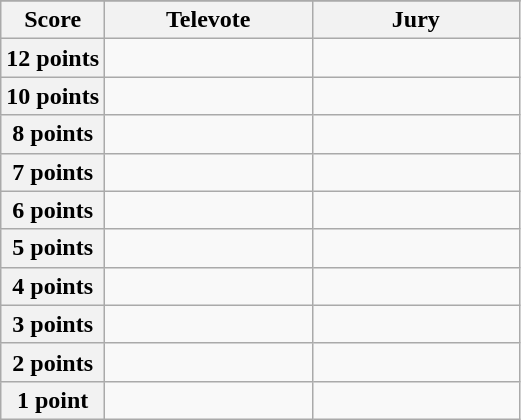<table class="wikitable">
<tr>
</tr>
<tr>
<th scope="col" width="20%">Score</th>
<th scope="col" width="40%">Televote</th>
<th scope="col" width="40%">Jury</th>
</tr>
<tr>
<th scope="row">12 points</th>
<td></td>
<td></td>
</tr>
<tr>
<th scope="row">10 points</th>
<td></td>
<td></td>
</tr>
<tr>
<th scope="row">8 points</th>
<td></td>
<td></td>
</tr>
<tr>
<th scope="row">7 points</th>
<td></td>
<td></td>
</tr>
<tr>
<th scope="row">6 points</th>
<td></td>
<td></td>
</tr>
<tr>
<th scope="row">5 points</th>
<td></td>
<td></td>
</tr>
<tr>
<th scope="row">4 points</th>
<td></td>
<td></td>
</tr>
<tr>
<th scope="row">3 points</th>
<td></td>
<td></td>
</tr>
<tr>
<th scope="row">2 points</th>
<td></td>
<td></td>
</tr>
<tr>
<th scope="row">1 point</th>
<td></td>
<td></td>
</tr>
</table>
